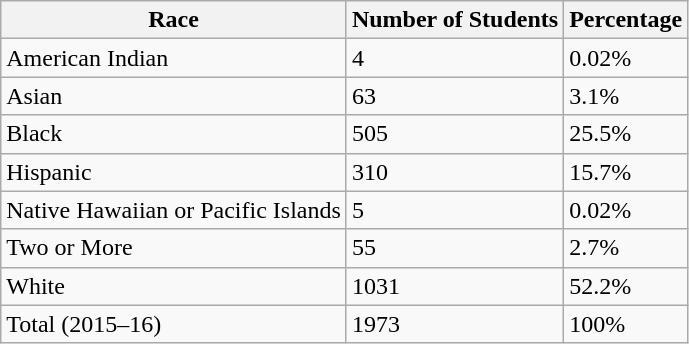<table class="wikitable">
<tr>
<th>Race</th>
<th>Number of Students</th>
<th>Percentage</th>
</tr>
<tr>
<td>American Indian</td>
<td>4</td>
<td>0.02%</td>
</tr>
<tr>
<td>Asian</td>
<td>63</td>
<td>3.1%</td>
</tr>
<tr>
<td>Black</td>
<td>505</td>
<td>25.5%</td>
</tr>
<tr>
<td>Hispanic</td>
<td>310</td>
<td>15.7%</td>
</tr>
<tr>
<td>Native Hawaiian or Pacific Islands</td>
<td>5</td>
<td>0.02%</td>
</tr>
<tr>
<td>Two or More</td>
<td>55</td>
<td>2.7%</td>
</tr>
<tr>
<td>White</td>
<td>1031</td>
<td>52.2%</td>
</tr>
<tr>
<td>Total (2015–16)</td>
<td>1973</td>
<td>100%</td>
</tr>
</table>
